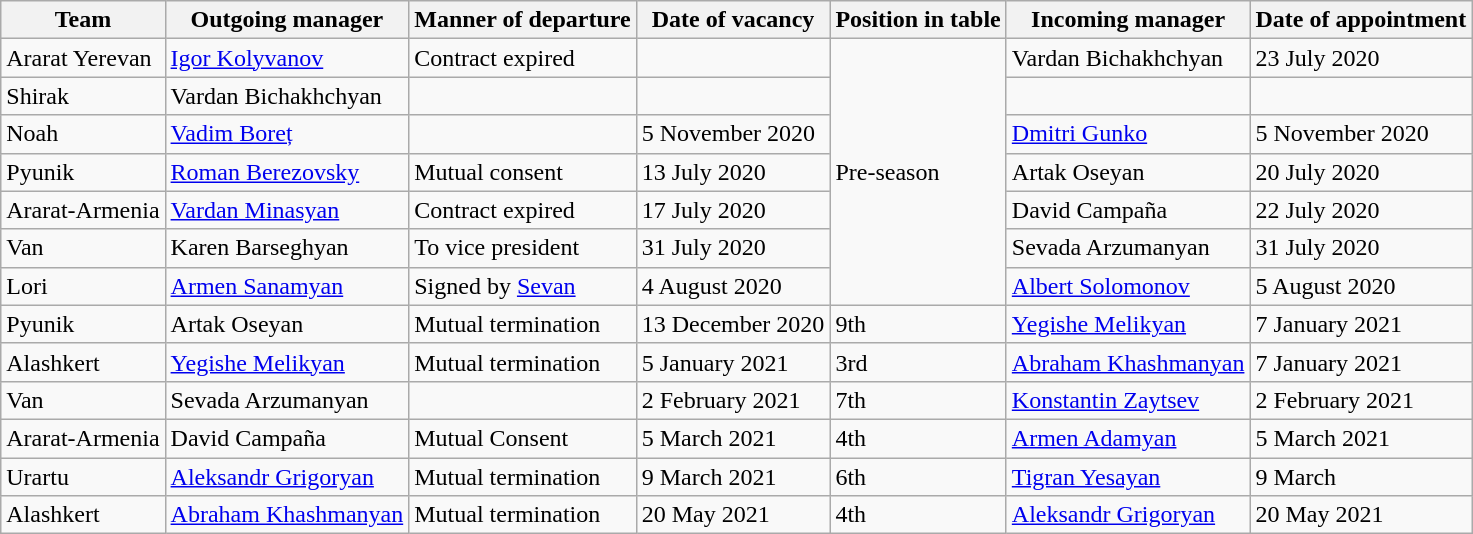<table class="wikitable">
<tr>
<th>Team</th>
<th>Outgoing manager</th>
<th>Manner of departure</th>
<th>Date of vacancy</th>
<th>Position in table</th>
<th>Incoming manager</th>
<th>Date of appointment</th>
</tr>
<tr>
<td>Ararat Yerevan</td>
<td> <a href='#'>Igor Kolyvanov</a></td>
<td>Contract expired</td>
<td></td>
<td rowspan="7">Pre-season</td>
<td> Vardan Bichakhchyan</td>
<td>23 July 2020</td>
</tr>
<tr>
<td>Shirak</td>
<td> Vardan Bichakhchyan</td>
<td></td>
<td></td>
<td></td>
<td></td>
</tr>
<tr>
<td>Noah</td>
<td> <a href='#'>Vadim Boreț</a></td>
<td></td>
<td>5 November 2020</td>
<td> <a href='#'>Dmitri Gunko</a></td>
<td>5 November 2020</td>
</tr>
<tr>
<td>Pyunik</td>
<td> <a href='#'>Roman Berezovsky</a></td>
<td>Mutual consent</td>
<td>13 July 2020</td>
<td> Artak Oseyan</td>
<td>20 July 2020</td>
</tr>
<tr>
<td>Ararat-Armenia</td>
<td> <a href='#'>Vardan Minasyan</a></td>
<td>Contract expired</td>
<td>17 July 2020</td>
<td> David Campaña</td>
<td>22 July 2020</td>
</tr>
<tr>
<td>Van</td>
<td> Karen Barseghyan</td>
<td>To vice president</td>
<td>31 July 2020</td>
<td> Sevada Arzumanyan</td>
<td>31 July 2020</td>
</tr>
<tr>
<td>Lori</td>
<td> <a href='#'>Armen Sanamyan</a> </td>
<td>Signed by <a href='#'>Sevan</a></td>
<td>4 August 2020</td>
<td> <a href='#'>Albert Solomonov</a></td>
<td>5 August 2020</td>
</tr>
<tr>
<td>Pyunik</td>
<td> Artak Oseyan</td>
<td>Mutual termination</td>
<td>13 December 2020</td>
<td>9th</td>
<td> <a href='#'>Yegishe Melikyan</a></td>
<td>7 January 2021</td>
</tr>
<tr>
<td>Alashkert</td>
<td> <a href='#'>Yegishe Melikyan</a></td>
<td>Mutual termination</td>
<td>5 January 2021</td>
<td>3rd</td>
<td> <a href='#'>Abraham Khashmanyan</a></td>
<td>7 January 2021</td>
</tr>
<tr>
<td>Van</td>
<td> Sevada Arzumanyan</td>
<td></td>
<td>2 February 2021</td>
<td>7th</td>
<td> <a href='#'>Konstantin Zaytsev</a></td>
<td>2 February 2021</td>
</tr>
<tr>
<td>Ararat-Armenia</td>
<td> David Campaña</td>
<td>Mutual Consent</td>
<td>5 March 2021</td>
<td>4th</td>
<td> <a href='#'>Armen Adamyan</a></td>
<td>5 March 2021</td>
</tr>
<tr>
<td>Urartu</td>
<td> <a href='#'>Aleksandr Grigoryan</a></td>
<td>Mutual termination</td>
<td>9 March 2021</td>
<td>6th</td>
<td> <a href='#'>Tigran Yesayan</a> </td>
<td>9 March</td>
</tr>
<tr>
<td>Alashkert</td>
<td> <a href='#'>Abraham Khashmanyan</a></td>
<td>Mutual termination</td>
<td>20 May 2021</td>
<td>4th</td>
<td> <a href='#'>Aleksandr Grigoryan</a></td>
<td>20 May 2021</td>
</tr>
</table>
